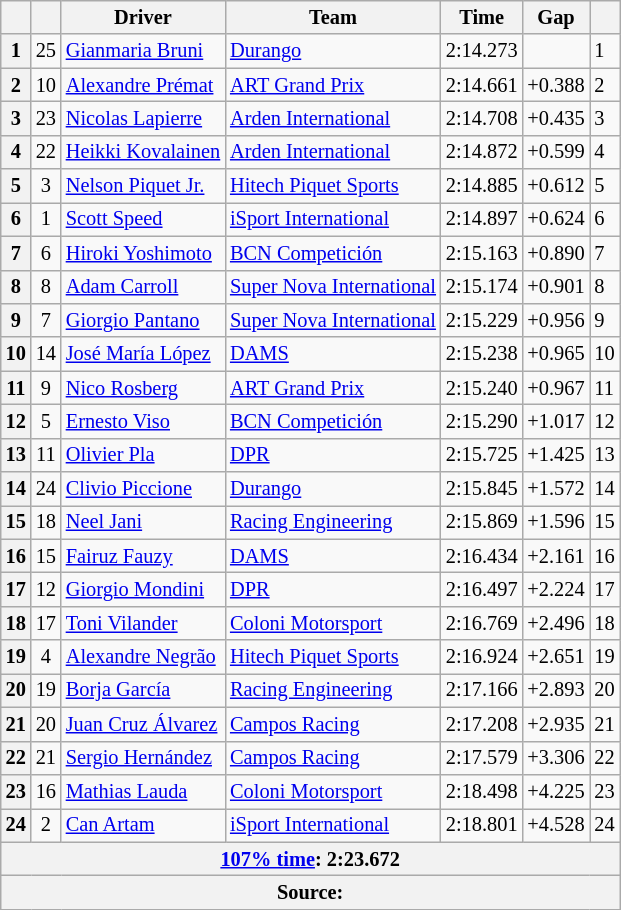<table class="wikitable" style="font-size:85%">
<tr>
<th></th>
<th></th>
<th>Driver</th>
<th>Team</th>
<th>Time</th>
<th>Gap</th>
<th></th>
</tr>
<tr>
<th>1</th>
<td align="center">25</td>
<td> <a href='#'>Gianmaria Bruni</a></td>
<td><a href='#'>Durango</a></td>
<td>2:14.273</td>
<td></td>
<td>1</td>
</tr>
<tr>
<th>2</th>
<td align="center">10</td>
<td> <a href='#'>Alexandre Prémat</a></td>
<td><a href='#'>ART Grand Prix</a></td>
<td>2:14.661</td>
<td>+0.388</td>
<td>2</td>
</tr>
<tr>
<th>3</th>
<td align="center">23</td>
<td> <a href='#'>Nicolas Lapierre</a></td>
<td><a href='#'>Arden International</a></td>
<td>2:14.708</td>
<td>+0.435</td>
<td>3</td>
</tr>
<tr>
<th>4</th>
<td align="center">22</td>
<td> <a href='#'>Heikki Kovalainen</a></td>
<td><a href='#'>Arden International</a></td>
<td>2:14.872</td>
<td>+0.599</td>
<td>4</td>
</tr>
<tr>
<th>5</th>
<td align="center">3</td>
<td> <a href='#'>Nelson Piquet Jr.</a></td>
<td><a href='#'>Hitech Piquet Sports</a></td>
<td>2:14.885</td>
<td>+0.612</td>
<td>5</td>
</tr>
<tr>
<th>6</th>
<td align="center">1</td>
<td> <a href='#'>Scott Speed</a></td>
<td><a href='#'>iSport International</a></td>
<td>2:14.897</td>
<td>+0.624</td>
<td>6</td>
</tr>
<tr>
<th>7</th>
<td align="center">6</td>
<td> <a href='#'>Hiroki Yoshimoto</a></td>
<td><a href='#'>BCN Competición</a></td>
<td>2:15.163</td>
<td>+0.890</td>
<td>7</td>
</tr>
<tr>
<th>8</th>
<td align="center">8</td>
<td> <a href='#'>Adam Carroll</a></td>
<td><a href='#'>Super Nova International</a></td>
<td>2:15.174</td>
<td>+0.901</td>
<td>8</td>
</tr>
<tr>
<th>9</th>
<td align="center">7</td>
<td> <a href='#'>Giorgio Pantano</a></td>
<td><a href='#'>Super Nova International</a></td>
<td>2:15.229</td>
<td>+0.956</td>
<td>9</td>
</tr>
<tr>
<th>10</th>
<td align="center">14</td>
<td> <a href='#'>José María López</a></td>
<td><a href='#'>DAMS</a></td>
<td>2:15.238</td>
<td>+0.965</td>
<td>10</td>
</tr>
<tr>
<th>11</th>
<td align="center">9</td>
<td> <a href='#'>Nico Rosberg</a></td>
<td><a href='#'>ART Grand Prix</a></td>
<td>2:15.240</td>
<td>+0.967</td>
<td>11</td>
</tr>
<tr>
<th>12</th>
<td align="center">5</td>
<td> <a href='#'>Ernesto Viso</a></td>
<td><a href='#'>BCN Competición</a></td>
<td>2:15.290</td>
<td>+1.017</td>
<td>12</td>
</tr>
<tr>
<th>13</th>
<td align="center">11</td>
<td> <a href='#'>Olivier Pla</a></td>
<td><a href='#'>DPR</a></td>
<td>2:15.725</td>
<td>+1.425</td>
<td>13</td>
</tr>
<tr>
<th>14</th>
<td align="center">24</td>
<td> <a href='#'>Clivio Piccione</a></td>
<td><a href='#'>Durango</a></td>
<td>2:15.845</td>
<td>+1.572</td>
<td>14</td>
</tr>
<tr>
<th>15</th>
<td align="center">18</td>
<td> <a href='#'>Neel Jani</a></td>
<td><a href='#'>Racing Engineering</a></td>
<td>2:15.869</td>
<td>+1.596</td>
<td>15</td>
</tr>
<tr>
<th>16</th>
<td align="center">15</td>
<td> <a href='#'>Fairuz Fauzy</a></td>
<td><a href='#'>DAMS</a></td>
<td>2:16.434</td>
<td>+2.161</td>
<td>16</td>
</tr>
<tr>
<th>17</th>
<td align="center">12</td>
<td> <a href='#'>Giorgio Mondini</a></td>
<td><a href='#'>DPR</a></td>
<td>2:16.497</td>
<td>+2.224</td>
<td>17</td>
</tr>
<tr>
<th>18</th>
<td align="center">17</td>
<td> <a href='#'>Toni Vilander</a></td>
<td><a href='#'>Coloni Motorsport</a></td>
<td>2:16.769</td>
<td>+2.496</td>
<td>18</td>
</tr>
<tr>
<th>19</th>
<td align="center">4</td>
<td> <a href='#'>Alexandre Negrão</a></td>
<td><a href='#'>Hitech Piquet Sports</a></td>
<td>2:16.924</td>
<td>+2.651</td>
<td>19</td>
</tr>
<tr>
<th>20</th>
<td align="center">19</td>
<td> <a href='#'>Borja García</a></td>
<td><a href='#'>Racing Engineering</a></td>
<td>2:17.166</td>
<td>+2.893</td>
<td>20</td>
</tr>
<tr>
<th>21</th>
<td align="center">20</td>
<td> <a href='#'>Juan Cruz Álvarez</a></td>
<td><a href='#'>Campos Racing</a></td>
<td>2:17.208</td>
<td>+2.935</td>
<td>21</td>
</tr>
<tr>
<th>22</th>
<td align="center">21</td>
<td> <a href='#'>Sergio Hernández</a></td>
<td><a href='#'>Campos Racing</a></td>
<td>2:17.579</td>
<td>+3.306</td>
<td>22</td>
</tr>
<tr>
<th>23</th>
<td align="center">16</td>
<td> <a href='#'>Mathias Lauda</a></td>
<td><a href='#'>Coloni Motorsport</a></td>
<td>2:18.498</td>
<td>+4.225</td>
<td>23</td>
</tr>
<tr>
<th>24</th>
<td align="center">2</td>
<td> <a href='#'>Can Artam</a></td>
<td><a href='#'>iSport International</a></td>
<td>2:18.801</td>
<td>+4.528</td>
<td>24</td>
</tr>
<tr>
<th colspan="7"><a href='#'>107% time</a>: 2:23.672</th>
</tr>
<tr>
<th colspan="7">Source:</th>
</tr>
</table>
